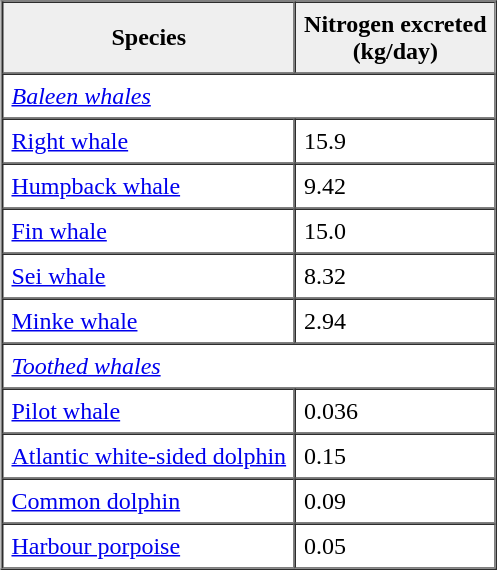<table border="1" cellpadding="5" cellspacing="0" align="right">
<tr>
<th style="background: #efefef;"><strong>Species</strong></th>
<th colspan="2" style="background: #efefef;"><strong>Nitrogen excreted<br> (kg/day)</strong></th>
</tr>
<tr>
<td colspan="3" style="text-align: left;"><em><a href='#'>Baleen whales</a></em></td>
</tr>
<tr>
<td><a href='#'>Right whale</a></td>
<td>15.9</td>
</tr>
<tr>
<td><a href='#'>Humpback whale</a></td>
<td>9.42</td>
</tr>
<tr>
<td><a href='#'>Fin whale</a></td>
<td>15.0</td>
</tr>
<tr>
<td><a href='#'>Sei whale</a></td>
<td>8.32</td>
</tr>
<tr>
<td><a href='#'>Minke whale</a></td>
<td>2.94</td>
</tr>
<tr>
<td colspan="3" style="text-align: left;"><em><a href='#'>Toothed whales</a></em></td>
</tr>
<tr>
<td><a href='#'>Pilot whale</a></td>
<td>0.036</td>
</tr>
<tr>
<td><a href='#'>Atlantic white-sided dolphin</a></td>
<td>0.15</td>
</tr>
<tr>
<td><a href='#'>Common dolphin</a></td>
<td>0.09</td>
</tr>
<tr>
<td><a href='#'>Harbour porpoise</a></td>
<td>0.05</td>
</tr>
<tr>
</tr>
</table>
